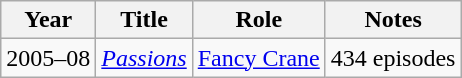<table class="wikitable">
<tr>
<th>Year</th>
<th>Title</th>
<th>Role</th>
<th>Notes</th>
</tr>
<tr>
<td>2005–08</td>
<td><em><a href='#'>Passions</a></em></td>
<td><a href='#'>Fancy Crane</a></td>
<td>434 episodes</td>
</tr>
</table>
